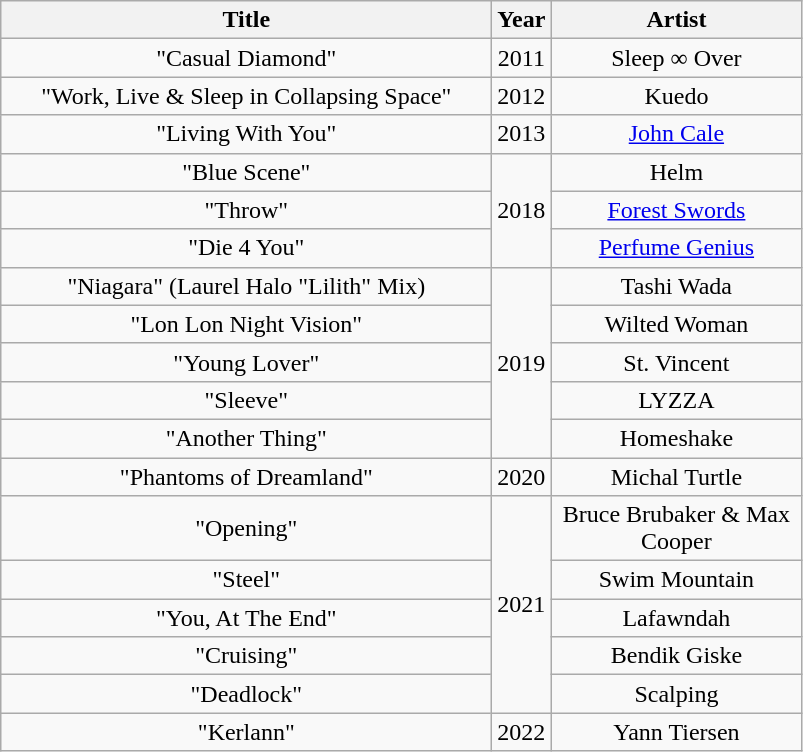<table class="wikitable plainrowheaders" style="text-align:center">
<tr>
<th scope="col" style="width:20em;">Title</th>
<th scope="col" style="width:1em;">Year</th>
<th scope="col" style="width:10em;">Artist</th>
</tr>
<tr>
<td scope="row">"Casual Diamond"</td>
<td>2011</td>
<td>Sleep ∞ Over</td>
</tr>
<tr>
<td scope="row">"Work, Live & Sleep in Collapsing Space"</td>
<td>2012</td>
<td>Kuedo</td>
</tr>
<tr>
<td scope="row">"Living With You"</td>
<td>2013</td>
<td><a href='#'>John Cale</a></td>
</tr>
<tr>
<td scope="row">"Blue Scene"</td>
<td rowspan="3">2018</td>
<td>Helm</td>
</tr>
<tr>
<td scope="row">"Throw"</td>
<td><a href='#'>Forest Swords</a></td>
</tr>
<tr>
<td scope="row">"Die 4 You"</td>
<td><a href='#'>Perfume Genius</a></td>
</tr>
<tr>
<td>"Niagara" (Laurel Halo "Lilith" Mix)</td>
<td rowspan="5">2019</td>
<td>Tashi Wada</td>
</tr>
<tr>
<td>"Lon Lon Night Vision"</td>
<td>Wilted Woman</td>
</tr>
<tr>
<td>"Young Lover"</td>
<td>St. Vincent</td>
</tr>
<tr>
<td>"Sleeve"</td>
<td>LYZZA</td>
</tr>
<tr>
<td>"Another Thing"</td>
<td>Homeshake</td>
</tr>
<tr>
<td>"Phantoms of Dreamland"</td>
<td>2020</td>
<td>Michal Turtle</td>
</tr>
<tr>
<td>"Opening"</td>
<td rowspan="5">2021</td>
<td>Bruce Brubaker & Max Cooper</td>
</tr>
<tr>
<td>"Steel"</td>
<td>Swim Mountain</td>
</tr>
<tr>
<td>"You, At The End"</td>
<td>Lafawndah</td>
</tr>
<tr>
<td>"Cruising"</td>
<td>Bendik Giske</td>
</tr>
<tr>
<td>"Deadlock"</td>
<td>Scalping</td>
</tr>
<tr>
<td>"Kerlann"</td>
<td>2022</td>
<td>Yann Tiersen</td>
</tr>
</table>
